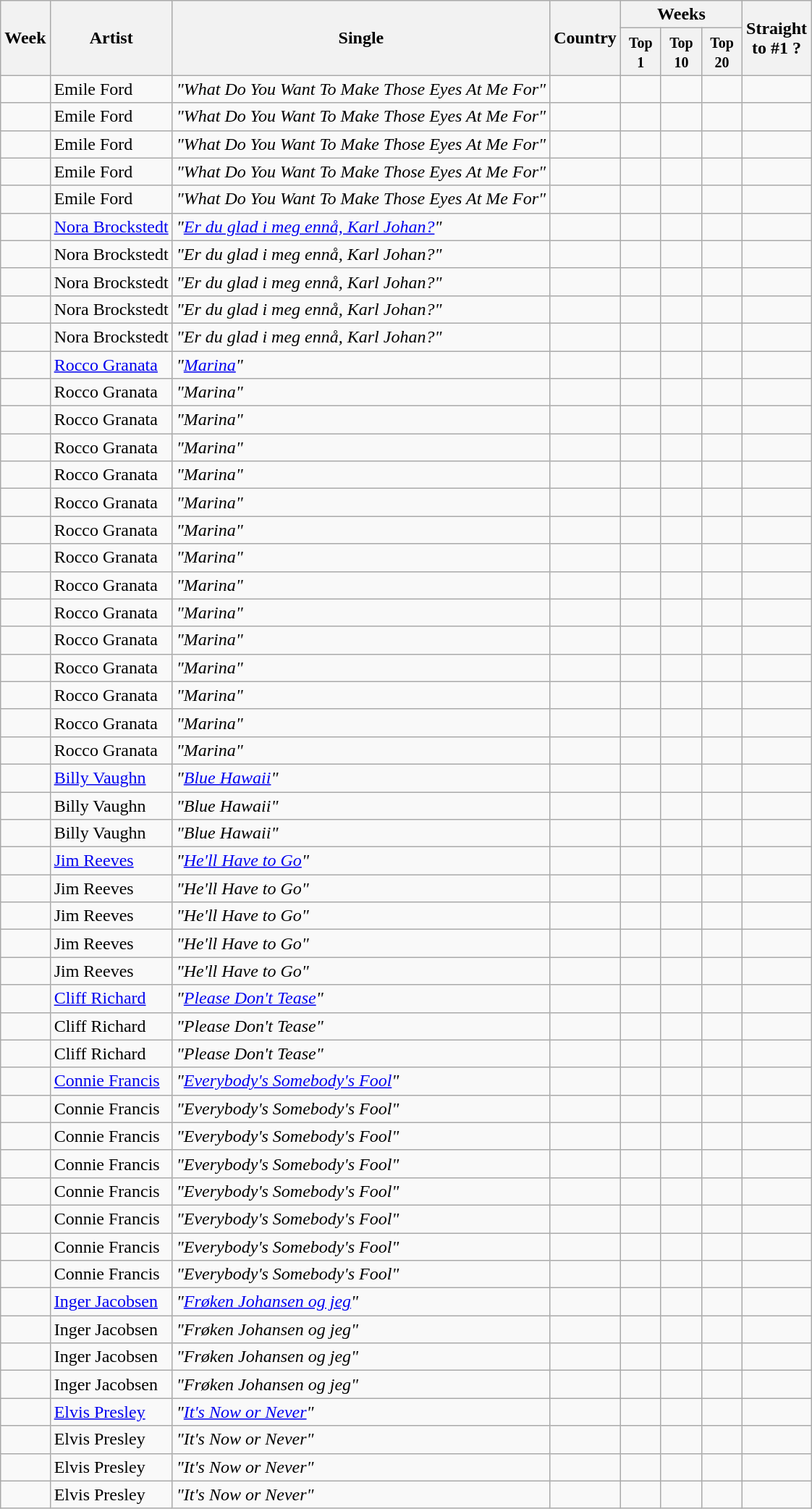<table class="wikitable">
<tr>
<th rowspan="2">Week</th>
<th rowspan="2">Artist</th>
<th rowspan="2">Single</th>
<th rowspan="2">Country</th>
<th colspan="3">Weeks</th>
<th rowspan="2">Straight <br>to #1 ?</th>
</tr>
<tr>
<th width="30"><small>Top 1</small></th>
<th width="30"><small>Top 10</small></th>
<th width="30"><small>Top 20</small></th>
</tr>
<tr>
<td></td>
<td>Emile Ford</td>
<td><em>"What Do You Want To Make Those Eyes At Me For"</em></td>
<td></td>
<td></td>
<td></td>
<td></td>
<td></td>
</tr>
<tr>
<td></td>
<td>Emile Ford</td>
<td><em>"What Do You Want To Make Those Eyes At Me For"</em></td>
<td></td>
<td></td>
<td></td>
<td></td>
<td></td>
</tr>
<tr>
<td></td>
<td>Emile Ford</td>
<td><em>"What Do You Want To Make Those Eyes At Me For"</em></td>
<td></td>
<td></td>
<td></td>
<td></td>
<td></td>
</tr>
<tr>
<td></td>
<td>Emile Ford</td>
<td><em>"What Do You Want To Make Those Eyes At Me For"</em></td>
<td></td>
<td></td>
<td></td>
<td></td>
<td></td>
</tr>
<tr>
<td></td>
<td>Emile Ford</td>
<td><em>"What Do You Want To Make Those Eyes At Me For"</em></td>
<td></td>
<td></td>
<td></td>
<td></td>
<td></td>
</tr>
<tr>
<td></td>
<td><a href='#'>Nora Brockstedt</a></td>
<td><em>"<a href='#'>Er du glad i meg ennå, Karl Johan?</a>"</em></td>
<td></td>
<td></td>
<td></td>
<td></td>
<td></td>
</tr>
<tr>
<td></td>
<td>Nora Brockstedt</td>
<td><em>"Er du glad i meg ennå, Karl Johan?"</em></td>
<td></td>
<td></td>
<td></td>
<td></td>
<td></td>
</tr>
<tr>
<td></td>
<td>Nora Brockstedt</td>
<td><em>"Er du glad i meg ennå, Karl Johan?"</em></td>
<td></td>
<td></td>
<td></td>
<td></td>
<td></td>
</tr>
<tr>
<td></td>
<td>Nora Brockstedt</td>
<td><em>"Er du glad i meg ennå, Karl Johan?"</em></td>
<td></td>
<td></td>
<td></td>
<td></td>
<td></td>
</tr>
<tr>
<td></td>
<td>Nora Brockstedt</td>
<td><em>"Er du glad i meg ennå, Karl Johan?"</em></td>
<td></td>
<td></td>
<td></td>
<td></td>
<td></td>
</tr>
<tr>
<td></td>
<td><a href='#'>Rocco Granata</a></td>
<td><em>"<a href='#'>Marina</a>"</em></td>
<td></td>
<td></td>
<td></td>
<td></td>
<td></td>
</tr>
<tr>
<td></td>
<td>Rocco Granata</td>
<td><em>"Marina"</em></td>
<td></td>
<td></td>
<td></td>
<td></td>
<td></td>
</tr>
<tr>
<td></td>
<td>Rocco Granata</td>
<td><em>"Marina"</em></td>
<td></td>
<td></td>
<td></td>
<td></td>
<td></td>
</tr>
<tr>
<td></td>
<td>Rocco Granata</td>
<td><em>"Marina"</em></td>
<td></td>
<td></td>
<td></td>
<td></td>
<td></td>
</tr>
<tr>
<td></td>
<td>Rocco Granata</td>
<td><em>"Marina"</em></td>
<td></td>
<td></td>
<td></td>
<td></td>
<td></td>
</tr>
<tr>
<td></td>
<td>Rocco Granata</td>
<td><em>"Marina"</em></td>
<td></td>
<td></td>
<td></td>
<td></td>
<td></td>
</tr>
<tr>
<td></td>
<td>Rocco Granata</td>
<td><em>"Marina"</em></td>
<td></td>
<td></td>
<td></td>
<td></td>
<td></td>
</tr>
<tr>
<td></td>
<td>Rocco Granata</td>
<td><em>"Marina"</em></td>
<td></td>
<td></td>
<td></td>
<td></td>
<td></td>
</tr>
<tr>
<td></td>
<td>Rocco Granata</td>
<td><em>"Marina"</em></td>
<td></td>
<td></td>
<td></td>
<td></td>
<td></td>
</tr>
<tr>
<td></td>
<td>Rocco Granata</td>
<td><em>"Marina"</em></td>
<td></td>
<td></td>
<td></td>
<td></td>
<td></td>
</tr>
<tr>
<td></td>
<td>Rocco Granata</td>
<td><em>"Marina"</em></td>
<td></td>
<td></td>
<td></td>
<td></td>
<td></td>
</tr>
<tr>
<td></td>
<td>Rocco Granata</td>
<td><em>"Marina"</em></td>
<td></td>
<td></td>
<td></td>
<td></td>
<td></td>
</tr>
<tr>
<td></td>
<td>Rocco Granata</td>
<td><em>"Marina"</em></td>
<td></td>
<td></td>
<td></td>
<td></td>
<td></td>
</tr>
<tr>
<td></td>
<td>Rocco Granata</td>
<td><em>"Marina"</em></td>
<td></td>
<td></td>
<td></td>
<td></td>
<td></td>
</tr>
<tr>
<td></td>
<td>Rocco Granata</td>
<td><em>"Marina"</em></td>
<td></td>
<td></td>
<td></td>
<td></td>
<td></td>
</tr>
<tr>
<td></td>
<td><a href='#'>Billy Vaughn</a></td>
<td><em>"<a href='#'>Blue Hawaii</a>"</em></td>
<td></td>
<td></td>
<td></td>
<td></td>
<td></td>
</tr>
<tr>
<td></td>
<td>Billy Vaughn</td>
<td><em>"Blue Hawaii"</em></td>
<td></td>
<td></td>
<td></td>
<td></td>
<td></td>
</tr>
<tr>
<td></td>
<td>Billy Vaughn</td>
<td><em>"Blue Hawaii"</em></td>
<td></td>
<td></td>
<td></td>
<td></td>
<td></td>
</tr>
<tr>
<td></td>
<td><a href='#'>Jim Reeves</a></td>
<td><em>"<a href='#'>He'll Have to Go</a>"</em></td>
<td></td>
<td></td>
<td></td>
<td></td>
<td></td>
</tr>
<tr>
<td></td>
<td>Jim Reeves</td>
<td><em>"He'll Have to Go"</em></td>
<td></td>
<td></td>
<td></td>
<td></td>
<td></td>
</tr>
<tr>
<td></td>
<td>Jim Reeves</td>
<td><em>"He'll Have to Go"</em></td>
<td></td>
<td></td>
<td></td>
<td></td>
<td></td>
</tr>
<tr>
<td></td>
<td>Jim Reeves</td>
<td><em>"He'll Have to Go"</em></td>
<td></td>
<td></td>
<td></td>
<td></td>
<td></td>
</tr>
<tr>
<td></td>
<td>Jim Reeves</td>
<td><em>"He'll Have to Go"</em></td>
<td></td>
<td></td>
<td></td>
<td></td>
<td></td>
</tr>
<tr>
<td></td>
<td><a href='#'>Cliff Richard</a></td>
<td><em>"<a href='#'>Please Don't Tease</a>"</em></td>
<td></td>
<td></td>
<td></td>
<td></td>
<td></td>
</tr>
<tr>
<td></td>
<td>Cliff Richard</td>
<td><em>"Please Don't Tease"</em></td>
<td></td>
<td></td>
<td></td>
<td></td>
<td></td>
</tr>
<tr>
<td></td>
<td>Cliff Richard</td>
<td><em>"Please Don't Tease"</em></td>
<td></td>
<td></td>
<td></td>
<td></td>
<td></td>
</tr>
<tr>
<td></td>
<td><a href='#'>Connie Francis</a></td>
<td><em>"<a href='#'>Everybody's Somebody's Fool</a>"</em></td>
<td></td>
<td></td>
<td></td>
<td></td>
<td></td>
</tr>
<tr>
<td></td>
<td>Connie Francis</td>
<td><em>"Everybody's Somebody's Fool"</em></td>
<td></td>
<td></td>
<td></td>
<td></td>
<td></td>
</tr>
<tr>
<td></td>
<td>Connie Francis</td>
<td><em>"Everybody's Somebody's Fool"</em></td>
<td></td>
<td></td>
<td></td>
<td></td>
<td></td>
</tr>
<tr>
<td></td>
<td>Connie Francis</td>
<td><em>"Everybody's Somebody's Fool"</em></td>
<td></td>
<td></td>
<td></td>
<td></td>
<td></td>
</tr>
<tr>
<td></td>
<td>Connie Francis</td>
<td><em>"Everybody's Somebody's Fool"</em></td>
<td></td>
<td></td>
<td></td>
<td></td>
<td></td>
</tr>
<tr>
<td></td>
<td>Connie Francis</td>
<td><em>"Everybody's Somebody's Fool"</em></td>
<td></td>
<td></td>
<td></td>
<td></td>
<td></td>
</tr>
<tr>
<td></td>
<td>Connie Francis</td>
<td><em>"Everybody's Somebody's Fool"</em></td>
<td></td>
<td></td>
<td></td>
<td></td>
<td></td>
</tr>
<tr>
<td></td>
<td>Connie Francis</td>
<td><em>"Everybody's Somebody's Fool"</em></td>
<td></td>
<td></td>
<td></td>
<td></td>
<td></td>
</tr>
<tr>
<td></td>
<td><a href='#'>Inger Jacobsen</a></td>
<td><em>"<a href='#'>Frøken Johansen og jeg</a>"</em></td>
<td></td>
<td></td>
<td></td>
<td></td>
<td></td>
</tr>
<tr>
<td></td>
<td>Inger Jacobsen</td>
<td><em>"Frøken Johansen og jeg"</em></td>
<td></td>
<td></td>
<td></td>
<td></td>
<td></td>
</tr>
<tr>
<td></td>
<td>Inger Jacobsen</td>
<td><em>"Frøken Johansen og jeg"</em></td>
<td></td>
<td></td>
<td></td>
<td></td>
<td></td>
</tr>
<tr>
<td></td>
<td>Inger Jacobsen</td>
<td><em>"Frøken Johansen og jeg"</em></td>
<td></td>
<td></td>
<td></td>
<td></td>
<td></td>
</tr>
<tr>
<td></td>
<td><a href='#'>Elvis Presley</a></td>
<td><em>"<a href='#'>It's Now or Never</a>"</em></td>
<td></td>
<td></td>
<td></td>
<td></td>
<td></td>
</tr>
<tr>
<td></td>
<td>Elvis Presley</td>
<td><em>"It's Now or Never"</em></td>
<td></td>
<td></td>
<td></td>
<td></td>
<td></td>
</tr>
<tr>
<td></td>
<td>Elvis Presley</td>
<td><em>"It's Now or Never"</em></td>
<td></td>
<td></td>
<td></td>
<td></td>
<td></td>
</tr>
<tr>
<td></td>
<td>Elvis Presley</td>
<td><em>"It's Now or Never"</em></td>
<td></td>
<td></td>
<td></td>
<td></td>
<td></td>
</tr>
</table>
